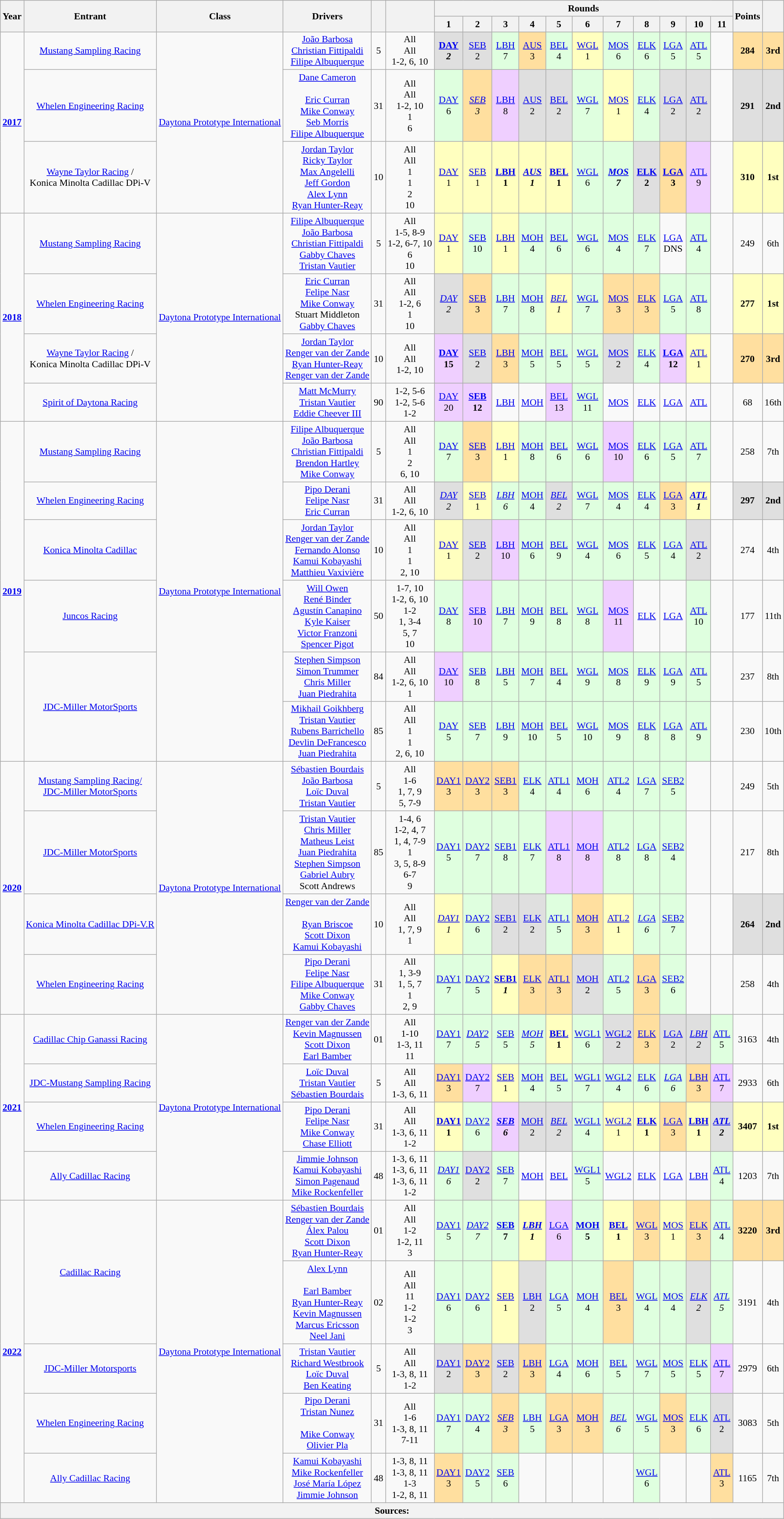<table class="wikitable" style="text-align:center; font-size:90%">
<tr>
<th rowspan="2">Year</th>
<th rowspan="2">Entrant</th>
<th rowspan="2">Class</th>
<th rowspan="2">Drivers</th>
<th rowspan="2"></th>
<th rowspan="2"></th>
<th colspan="11">Rounds</th>
<th rowspan="2">Points</th>
<th rowspan="2"></th>
</tr>
<tr>
<th>1</th>
<th>2</th>
<th>3</th>
<th>4</th>
<th>5</th>
<th>6</th>
<th>7</th>
<th>8</th>
<th>9</th>
<th>10</th>
<th>11</th>
</tr>
<tr>
<td rowspan="3"><a href='#'><strong>2017</strong></a></td>
<td> <a href='#'>Mustang Sampling Racing</a></td>
<td rowspan="3"><a href='#'>Daytona Prototype International</a></td>
<td> <a href='#'>João Barbosa</a><br> <a href='#'>Christian Fittipaldi</a><br> <a href='#'>Filipe Albuquerque</a></td>
<td>5</td>
<td>All<br>All<br>1-2, 6, 10</td>
<td style="background:#DFDFDF;"><a href='#'><strong>DAY</strong></a><br><strong><em>2</em></strong></td>
<td style="background:#DFDFDF;"><a href='#'>SEB</a><br>2</td>
<td style="background:#DFFFDF;"><a href='#'>LBH</a><br>7</td>
<td style="background:#FFDF9F;"><a href='#'>AUS</a><br>3</td>
<td style="background:#DFFFDF;"><a href='#'>BEL</a><br>4</td>
<td style="background:#FFFFBF;"><a href='#'>WGL</a><br>1</td>
<td style="background:#DFFFDF;"><a href='#'>MOS</a><br>6</td>
<td style="background:#DFFFDF;"><a href='#'>ELK</a><br>6</td>
<td style="background:#DFFFDF;"><a href='#'>LGA</a><br>5</td>
<td style="background:#DFFFDF;"><a href='#'>ATL</a><br>5</td>
<td></td>
<td style="background:#FFDF9F;"><strong>284</strong></td>
<td style="background:#FFDF9F;"><strong>3rd</strong></td>
</tr>
<tr>
<td> <a href='#'>Whelen Engineering Racing</a></td>
<td> <a href='#'>Dane Cameron</a><br><br> <a href='#'>Eric Curran</a><br> <a href='#'>Mike Conway</a><br> <a href='#'>Seb Morris</a><br> <a href='#'>Filipe Albuquerque</a></td>
<td>31</td>
<td>All<br>All<br>1-2, 10<br>1<br>6</td>
<td style="background:#DFFFDF;"><a href='#'>DAY</a><br>6</td>
<td style="background:#FFDF9F;"><a href='#'><em>SEB</em></a><br><em>3</em></td>
<td style="background:#EFCFFF;"><a href='#'>LBH</a><br>8</td>
<td style="background:#DFDFDF;"><a href='#'>AUS</a><br>2</td>
<td style="background:#DFDFDF;"><a href='#'>BEL</a><br>2</td>
<td style="background:#DFFFDF;"><a href='#'>WGL</a><br>7</td>
<td style="background:#FFFFBF;"><a href='#'>MOS</a><br>1</td>
<td style="background:#DFFFDF;"><a href='#'>ELK</a><br>4</td>
<td style="background:#DFDFDF;"><a href='#'>LGA</a><br>2</td>
<td style="background:#DFDFDF;"><a href='#'>ATL</a><br>2</td>
<td></td>
<td style="background:#DFDFDF;"><strong>291</strong></td>
<td style="background:#DFDFDF;"><strong>2nd</strong></td>
</tr>
<tr>
<td> <a href='#'>Wayne Taylor Racing</a> /<br>Konica Minolta Cadillac DPi-V</td>
<td> <a href='#'>Jordan Taylor</a><br> <a href='#'>Ricky Taylor</a><br> <a href='#'>Max Angelelli</a><br> <a href='#'>Jeff Gordon</a><br> <a href='#'>Alex Lynn</a><br> <a href='#'>Ryan Hunter-Reay</a></td>
<td>10</td>
<td>All<br>All<br>1<br>1<br>2<br>10</td>
<td style="background:#FFFFBF;"><a href='#'>DAY</a><br>1</td>
<td style="background:#FFFFBF;"><a href='#'>SEB</a><br>1</td>
<td style="background:#FFFFBF;"><a href='#'><strong>LBH</strong></a><br><strong>1</strong></td>
<td style="background:#FFFFBF;"><a href='#'><strong><em>AUS</em></strong></a><br><strong><em>1</em></strong></td>
<td style="background:#FFFFBF;"><a href='#'><strong>BEL</strong></a><br><strong>1</strong></td>
<td style="background:#DFFFDF;"><a href='#'>WGL</a><br>6</td>
<td style="background:#DFFFDF;"><a href='#'><strong><em>MOS</em></strong></a><br><strong><em>7</em></strong></td>
<td style="background:#DFDFDF;"><a href='#'><strong>ELK</strong></a><br><strong>2</strong></td>
<td style="background:#FFDF9F;"><a href='#'><strong>LGA</strong></a><br><strong>3</strong></td>
<td style="background:#EFCFFF;"><a href='#'>ATL</a><br>9</td>
<td></td>
<td style="background:#FFFFBF;"><strong>310</strong></td>
<td style="background:#FFFFBF;"><strong>1st</strong></td>
</tr>
<tr>
<td rowspan="4"><a href='#'><strong>2018</strong></a></td>
<td> <a href='#'>Mustang Sampling Racing</a></td>
<td rowspan="4"><a href='#'>Daytona Prototype International</a></td>
<td> <a href='#'>Filipe Albuquerque</a><br> <a href='#'>João Barbosa</a><br> <a href='#'>Christian Fittipaldi</a><br> <a href='#'>Gabby Chaves</a><br> <a href='#'>Tristan Vautier</a></td>
<td>5</td>
<td>All<br>1-5, 8-9<br>1-2, 6-7, 10<br>6<br>10</td>
<td style="background:#FFFFBF;"><a href='#'>DAY</a><br>1</td>
<td style="background:#DFFFDF;"><a href='#'>SEB</a><br>10</td>
<td style="background:#FFFFBF;"><a href='#'>LBH</a><br>1</td>
<td style="background:#DFFFDF;"><a href='#'>MOH</a><br>4</td>
<td style="background:#DFFFDF;"><a href='#'>BEL</a><br>6</td>
<td style="background:#DFFFDF;"><a href='#'>WGL</a><br>6</td>
<td style="background:#DFFFDF;"><a href='#'>MOS</a><br>4</td>
<td style="background:#DFFFDF;"><a href='#'>ELK</a><br>7</td>
<td><a href='#'>LGA</a><br>DNS</td>
<td style="background:#DFFFDF;"><a href='#'>ATL</a><br>4</td>
<td></td>
<td>249</td>
<td>6th</td>
</tr>
<tr>
<td> <a href='#'>Whelen Engineering Racing</a></td>
<td> <a href='#'>Eric Curran</a><br> <a href='#'>Felipe Nasr</a><br> <a href='#'>Mike Conway</a><br> Stuart Middleton<br> <a href='#'>Gabby Chaves</a></td>
<td>31</td>
<td>All<br>All<br>1-2, 6<br>1<br>10</td>
<td style="background:#DFDFDF;"><a href='#'><em>DAY</em></a><br><em>2</em></td>
<td style="background:#FFDF9F;"><a href='#'>SEB</a><br>3</td>
<td style="background:#DFFFDF;"><a href='#'>LBH</a><br>7</td>
<td style="background:#DFFFDF;"><a href='#'>MOH</a><br>8</td>
<td style="background:#FFFFBF;"><a href='#'><em>BEL</em></a><br><em>1</em></td>
<td style="background:#DFFFDF;"><a href='#'>WGL</a><br>7</td>
<td style="background:#FFDF9F;"><a href='#'>MOS</a><br>3</td>
<td style="background:#FFDF9F;"><a href='#'>ELK</a><br>3</td>
<td style="background:#DFFFDF;"><a href='#'>LGA</a><br>5</td>
<td style="background:#DFFFDF;"><a href='#'>ATL</a><br>8</td>
<td></td>
<td style="background:#FFFFBF;"><strong>277</strong></td>
<td style="background:#FFFFBF;"><strong>1st</strong></td>
</tr>
<tr>
<td> <a href='#'>Wayne Taylor Racing</a> /<br>Konica Minolta Cadillac DPi-V</td>
<td> <a href='#'>Jordan Taylor</a><br> <a href='#'>Renger van der Zande</a><br> <a href='#'>Ryan Hunter-Reay</a><br> <a href='#'>Renger van der Zande</a></td>
<td>10</td>
<td>All<br>All<br>1-2, 10</td>
<td style="background:#EFCFFF;"><a href='#'><strong>DAY</strong></a><br><strong>15</strong></td>
<td style="background:#DFDFDF;"><a href='#'>SEB</a><br>2</td>
<td style="background:#FFDF9F;"><a href='#'>LBH</a><br>3</td>
<td style="background:#DFFFDF;"><a href='#'>MOH</a><br>5</td>
<td style="background:#DFFFDF;"><a href='#'>BEL</a><br>5</td>
<td style="background:#DFFFDF;"><a href='#'>WGL</a><br>5</td>
<td style="background:#DFDFDF;"><a href='#'>MOS</a><br>2</td>
<td style="background:#DFFFDF;"><a href='#'>ELK</a><br>4</td>
<td style="background:#EFCFFF;"><a href='#'><strong>LGA</strong></a><br><strong>12</strong></td>
<td style="background:#FFFFBF;"><a href='#'>ATL</a><br>1</td>
<td></td>
<td style="background:#FFDF9F;"><strong>270</strong></td>
<td style="background:#FFDF9F;"><strong>3rd</strong></td>
</tr>
<tr>
<td> <a href='#'>Spirit of Daytona Racing</a></td>
<td> <a href='#'>Matt McMurry</a><br> <a href='#'>Tristan Vautier</a><br> <a href='#'>Eddie Cheever III</a></td>
<td>90</td>
<td>1-2, 5-6<br>1-2, 5-6<br>1-2</td>
<td style="background:#EFCFFF;"><a href='#'>DAY</a><br>20</td>
<td style="background:#EFCFFF;"><a href='#'><strong>SEB</strong></a><br><strong>12</strong></td>
<td><a href='#'>LBH</a></td>
<td><a href='#'>MOH</a></td>
<td style="background:#EFCFFF;"><a href='#'>BEL</a><br>13</td>
<td style="background:#DFFFDF;"><a href='#'>WGL</a><br>11</td>
<td><a href='#'>MOS</a></td>
<td><a href='#'>ELK</a></td>
<td><a href='#'>LGA</a></td>
<td><a href='#'>ATL</a></td>
<td></td>
<td>68</td>
<td>16th</td>
</tr>
<tr>
<td rowspan="6"><a href='#'><strong>2019</strong></a></td>
<td> <a href='#'>Mustang Sampling Racing</a></td>
<td rowspan="6"><a href='#'>Daytona Prototype International</a></td>
<td> <a href='#'>Filipe Albuquerque</a><br> <a href='#'>João Barbosa</a><br> <a href='#'>Christian Fittipaldi</a><br> <a href='#'>Brendon Hartley</a><br> <a href='#'>Mike Conway</a></td>
<td>5</td>
<td>All<br>All<br>1<br>2<br>6, 10</td>
<td style="background:#DFFFDF;"><a href='#'>DAY</a><br>7</td>
<td style="background:#FFDF9F;"><a href='#'>SEB</a><br>3</td>
<td style="background:#FFFFBF;"><a href='#'>LBH</a><br>1</td>
<td style="background:#DFFFDF;"><a href='#'>MOH</a><br>8</td>
<td style="background:#DFFFDF;"><a href='#'>BEL</a><br>6</td>
<td style="background:#DFFFDF;"><a href='#'>WGL</a><br>6</td>
<td style="background:#EFCFFF;"><a href='#'>MOS</a><br>10</td>
<td style="background:#DFFFDF;"><a href='#'>ELK</a><br>6</td>
<td style="background:#DFFFDF;"><a href='#'>LGA</a><br>5</td>
<td style="background:#DFFFDF;"><a href='#'>ATL</a><br>7</td>
<td></td>
<td>258</td>
<td>7th</td>
</tr>
<tr>
<td> <a href='#'>Whelen Engineering Racing</a></td>
<td> <a href='#'>Pipo Derani</a><br> <a href='#'>Felipe Nasr</a><br> <a href='#'>Eric Curran</a></td>
<td>31</td>
<td>All<br>All<br>1-2, 6, 10</td>
<td style="background:#DFDFDF;"><a href='#'><em>DAY</em></a><br><em>2</em></td>
<td style="background:#FFFFBF;"><a href='#'>SEB</a><br>1</td>
<td style="background:#DFFFDF;"><a href='#'><em>LBH</em></a><br><em>6</em></td>
<td style="background:#DFFFDF;"><a href='#'>MOH</a><br>4</td>
<td style="background:#DFDFDF;"><a href='#'><em>BEL</em></a><br><em>2</em></td>
<td style="background:#DFFFDF;"><a href='#'>WGL</a><br>7</td>
<td style="background:#DFFFDF;"><a href='#'>MOS</a><br>4</td>
<td style="background:#DFFFDF;"><a href='#'>ELK</a><br>4</td>
<td style="background:#FFDF9F;"><a href='#'>LGA</a><br>3</td>
<td style="background:#FFFFBF;"><a href='#'><strong><em>ATL</em></strong></a><br><strong><em>1</em></strong></td>
<td></td>
<td style="background:#DFDFDF;"><strong>297</strong></td>
<td style="background:#DFDFDF;"><strong>2nd</strong></td>
</tr>
<tr>
<td> <a href='#'>Konica Minolta Cadillac</a></td>
<td> <a href='#'>Jordan Taylor</a><br> <a href='#'>Renger van der Zande</a><br> <a href='#'>Fernando Alonso</a><br> <a href='#'>Kamui Kobayashi</a><br> <a href='#'>Matthieu Vaxivière</a></td>
<td>10</td>
<td>All<br>All<br>1<br>1<br>2, 10</td>
<td style="background:#FFFFBF;"><a href='#'>DAY</a><br>1</td>
<td style="background:#DFDFDF;"><a href='#'>SEB</a><br>2</td>
<td style="background:#EFCFFF;"><a href='#'>LBH</a><br>10</td>
<td style="background:#DFFFDF;"><a href='#'>MOH</a><br>6</td>
<td style="background:#DFFFDF;"><a href='#'>BEL</a><br>9</td>
<td style="background:#DFFFDF;"><a href='#'>WGL</a><br>4</td>
<td style="background:#DFFFDF;"><a href='#'>MOS</a><br>6</td>
<td style="background:#DFFFDF;"><a href='#'>ELK</a><br>5</td>
<td style="background:#DFFFDF;"><a href='#'>LGA</a><br>4</td>
<td style="background:#DFDFDF;"><a href='#'>ATL</a><br>2</td>
<td></td>
<td>274</td>
<td>4th</td>
</tr>
<tr>
<td> <a href='#'>Juncos Racing</a></td>
<td> <a href='#'>Will Owen</a><br> <a href='#'>René Binder</a><br> <a href='#'>Agustín Canapino</a><br> <a href='#'>Kyle Kaiser</a><br> <a href='#'>Victor Franzoni</a><br> <a href='#'>Spencer Pigot</a></td>
<td>50</td>
<td>1-7, 10<br>1-2, 6, 10<br>1-2<br>1, 3-4<br>5, 7<br>10</td>
<td style="background:#DFFFDF;"><a href='#'>DAY</a><br>8</td>
<td style="background:#EFCFFF;"><a href='#'>SEB</a><br>10</td>
<td style="background:#DFFFDF;"><a href='#'>LBH</a><br>7</td>
<td style="background:#DFFFDF;"><a href='#'>MOH</a><br>9</td>
<td style="background:#DFFFDF;"><a href='#'>BEL</a><br>8</td>
<td style="background:#DFFFDF;"><a href='#'>WGL</a><br>8</td>
<td style="background:#EFCFFF;"><a href='#'>MOS</a><br>11</td>
<td><a href='#'>ELK</a></td>
<td><a href='#'>LGA</a></td>
<td style="background:#DFFFDF;"><a href='#'>ATL</a><br>10</td>
<td></td>
<td>177</td>
<td>11th</td>
</tr>
<tr>
<td rowspan="2"> <a href='#'>JDC-Miller MotorSports</a></td>
<td> <a href='#'>Stephen Simpson</a><br> <a href='#'>Simon Trummer</a><br> <a href='#'>Chris Miller</a><br> <a href='#'>Juan Piedrahita</a></td>
<td>84</td>
<td>All<br>All<br>1-2, 6, 10<br>1</td>
<td style="background:#EFCFFF;"><a href='#'>DAY</a><br>10</td>
<td style="background:#DFFFDF;"><a href='#'>SEB</a><br>8</td>
<td style="background:#DFFFDF;"><a href='#'>LBH</a><br>5</td>
<td style="background:#DFFFDF;"><a href='#'>MOH</a><br>7</td>
<td style="background:#DFFFDF;"><a href='#'>BEL</a><br>4</td>
<td style="background:#DFFFDF;"><a href='#'>WGL</a><br>9</td>
<td style="background:#DFFFDF;"><a href='#'>MOS</a><br>8</td>
<td style="background:#DFFFDF;"><a href='#'>ELK</a><br>9</td>
<td style="background:#DFFFDF;"><a href='#'>LGA</a><br>9</td>
<td style="background:#DFFFDF;"><a href='#'>ATL</a><br>5</td>
<td></td>
<td>237</td>
<td>8th</td>
</tr>
<tr>
<td> <a href='#'>Mikhail Goikhberg</a><br> <a href='#'>Tristan Vautier</a><br> <a href='#'>Rubens Barrichello</a><br> <a href='#'>Devlin DeFrancesco</a><br> <a href='#'>Juan Piedrahita</a></td>
<td>85</td>
<td>All<br>All<br>1<br>1<br>2, 6, 10</td>
<td style="background:#DFFFDF;"><a href='#'>DAY</a><br>5</td>
<td style="background:#DFFFDF;"><a href='#'>SEB</a><br>7</td>
<td style="background:#DFFFDF;"><a href='#'>LBH</a><br>9</td>
<td style="background:#DFFFDF;"><a href='#'>MOH</a><br>10</td>
<td style="background:#DFFFDF;"><a href='#'>BEL</a><br>5</td>
<td style="background:#DFFFDF;"><a href='#'>WGL</a><br>10</td>
<td style="background:#DFFFDF;"><a href='#'>MOS</a><br>9</td>
<td style="background:#DFFFDF;"><a href='#'>ELK</a><br>8</td>
<td style="background:#DFFFDF;"><a href='#'>LGA</a><br>8</td>
<td style="background:#DFFFDF;"><a href='#'>ATL</a><br>9</td>
<td></td>
<td>230</td>
<td>10th</td>
</tr>
<tr>
<td rowspan="4"><a href='#'><strong>2020</strong></a></td>
<td> <a href='#'>Mustang Sampling Racing/</a><br><a href='#'>JDC-Miller MotorSports</a></td>
<td rowspan="4"><a href='#'>Daytona Prototype International</a></td>
<td> <a href='#'>Sébastien Bourdais</a><br> <a href='#'>João Barbosa</a><br> <a href='#'>Loïc Duval</a><br> <a href='#'>Tristan Vautier</a></td>
<td>5</td>
<td>All<br>1-6<br>1, 7, 9<br>5, 7-9</td>
<td style="background:#FFDF9F;"><a href='#'>DAY1</a><br>3</td>
<td style="background:#FFDF9F;"><a href='#'>DAY2</a><br>3</td>
<td style="background:#FFDF9F;"><a href='#'>SEB1</a><br>3</td>
<td style="background:#DFFFDF;"><a href='#'>ELK</a><br>4</td>
<td style="background:#DFFFDF;"><a href='#'>ATL1</a><br>4</td>
<td style="background:#DFFFDF;"><a href='#'>MOH</a><br>6</td>
<td style="background:#DFFFDF;"><a href='#'>ATL2</a><br>4</td>
<td style="background:#DFFFDF;"><a href='#'>LGA</a><br>7</td>
<td style="background:#DFFFDF;"><a href='#'>SEB2</a><br>5</td>
<td></td>
<td></td>
<td>249</td>
<td>5th</td>
</tr>
<tr>
<td> <a href='#'>JDC-Miller MotorSports</a></td>
<td> <a href='#'>Tristan Vautier</a><br> <a href='#'>Chris Miller</a><br> <a href='#'>Matheus Leist</a><br> <a href='#'>Juan Piedrahita</a><br> <a href='#'>Stephen Simpson</a><br> <a href='#'>Gabriel Aubry</a><br> Scott Andrews</td>
<td>85</td>
<td>1-4, 6<br>1-2, 4, 7<br>1, 4, 7-9<br>1<br>3, 5, 8-9<br>6-7<br>9</td>
<td style="background:#DFFFDF;"><a href='#'>DAY1</a><br>5</td>
<td style="background:#DFFFDF;"><a href='#'>DAY2</a><br>7</td>
<td style="background:#DFFFDF;"><a href='#'>SEB1</a><br>8</td>
<td style="background:#DFFFDF;"><a href='#'>ELK</a><br>7</td>
<td style="background:#EFCFFF;"><a href='#'>ATL1</a><br>8</td>
<td style="background:#EFCFFF;"><a href='#'>MOH</a><br>8</td>
<td style="background:#DFFFDF;"><a href='#'>ATL2</a><br>8</td>
<td style="background:#DFFFDF;"><a href='#'>LGA</a><br>8</td>
<td style="background:#DFFFDF;"><a href='#'>SEB2</a><br>4</td>
<td></td>
<td></td>
<td>217</td>
<td>8th</td>
</tr>
<tr>
<td> <a href='#'>Konica Minolta Cadillac DPi-V.R</a></td>
<td> <a href='#'>Renger van der Zande</a><br><br> <a href='#'>Ryan Briscoe</a><br> <a href='#'>Scott Dixon</a><br> <a href='#'>Kamui Kobayashi</a></td>
<td>10</td>
<td>All<br>All<br>1, 7, 9<br>1</td>
<td style="background:#FFFFBF;"><a href='#'><em>DAY1</em></a><br><em>1</em></td>
<td style="background:#DFFFDF;"><a href='#'>DAY2</a><br>6</td>
<td style="background:#DFDFDF;"><a href='#'>SEB1</a><br>2</td>
<td style="background:#DFDFDF;"><a href='#'>ELK</a><br>2</td>
<td style="background:#DFFFDF;"><a href='#'>ATL1</a><br>5</td>
<td style="background:#FFDF9F;"><a href='#'>MOH</a><br>3</td>
<td style="background:#FFFFBF;"><a href='#'>ATL2</a><br>1</td>
<td style="background:#DFFFDF;"><a href='#'><em>LGA</em></a><br><em>6</em></td>
<td style="background:#DFFFDF;"><a href='#'>SEB2</a><br>7</td>
<td></td>
<td></td>
<td style="background:#DFDFDF;"><strong>264</strong></td>
<td style="background:#DFDFDF;"><strong>2nd</strong></td>
</tr>
<tr>
<td> <a href='#'>Whelen Engineering Racing</a></td>
<td> <a href='#'>Pipo Derani</a><br> <a href='#'>Felipe Nasr</a><br> <a href='#'>Filipe Albuquerque</a><br> <a href='#'>Mike Conway</a><br> <a href='#'>Gabby Chaves</a></td>
<td>31</td>
<td>All<br>1, 3-9<br>1, 5, 7<br>1<br>2, 9</td>
<td style="background:#DFFFDF;"><a href='#'>DAY1</a><br>7</td>
<td style="background:#DFFFDF;"><a href='#'>DAY2</a><br>5</td>
<td style="background:#FFFFBF;"><a href='#'><strong>SEB1</strong></a><br><strong><em>1</em></strong></td>
<td style="background:#FFDF9F;"><a href='#'>ELK</a><br>3</td>
<td style="background:#FFDF9F;"><a href='#'>ATL1</a><br>3</td>
<td style="background:#DFDFDF;"><a href='#'>MOH</a><br>2</td>
<td style="background:#DFFFDF;"><a href='#'>ATL2</a><br>5</td>
<td style="background:#FFDF9F;"><a href='#'>LGA</a><br>3</td>
<td style="background:#DFFFDF;"><a href='#'>SEB2</a><br>6</td>
<td></td>
<td></td>
<td>258</td>
<td>4th</td>
</tr>
<tr>
<td rowspan="4"><a href='#'><strong>2021</strong></a></td>
<td> <a href='#'>Cadillac Chip Ganassi Racing</a></td>
<td rowspan="4"><a href='#'>Daytona Prototype International</a></td>
<td> <a href='#'>Renger van der Zande</a><br> <a href='#'>Kevin Magnussen</a><br> <a href='#'>Scott Dixon</a><br> <a href='#'>Earl Bamber</a></td>
<td>01</td>
<td>All<br>1-10<br>1-3, 11<br>11</td>
<td style="background:#DFFFDF;"><a href='#'>DAY1</a><br>7</td>
<td style="background:#DFFFDF;"><a href='#'><em>DAY2</em></a><br><em>5</em></td>
<td style="background:#DFFFDF;"><a href='#'>SEB</a><br>5</td>
<td style="background:#DFFFDF;"><a href='#'><em>MOH</em></a><br><em>5</em></td>
<td style="background:#FFFFBF;"><a href='#'><strong>BEL</strong></a><br><strong>1</strong></td>
<td style="background:#DFFFDF;"><a href='#'>WGL1</a><br>6</td>
<td style="background:#DFDFDF;"><a href='#'>WGL2</a><br>2</td>
<td style="background:#FFDF9F;"><a href='#'>ELK</a><br>3</td>
<td style="background:#DFDFDF;"><a href='#'>LGA</a><br>2</td>
<td style="background:#DFDFDF;"><a href='#'><em>LBH</em></a><br><em>2</em></td>
<td style="background:#DFFFDF;"><a href='#'>ATL</a><br>5</td>
<td>3163</td>
<td>4th</td>
</tr>
<tr>
<td> <a href='#'>JDC-Mustang Sampling Racing</a></td>
<td> <a href='#'>Loïc Duval</a><br> <a href='#'>Tristan Vautier</a><br> <a href='#'>Sébastien Bourdais</a></td>
<td>5</td>
<td>All<br>All<br>1-3, 6, 11</td>
<td style="background:#FFDF9F;"><a href='#'>DAY1</a><br>3</td>
<td style="background:#EFCFFF;"><a href='#'>DAY2</a><br>7</td>
<td style="background:#FFFFBF;"><a href='#'>SEB</a><br>1</td>
<td style="background:#DFFFDF;"><a href='#'>MOH</a><br>4</td>
<td style="background:#DFFFDF;"><a href='#'>BEL</a><br>5</td>
<td style="background:#DFFFDF;"><a href='#'>WGL1</a><br>7</td>
<td style="background:#DFFFDF;"><a href='#'>WGL2</a><br>4</td>
<td style="background:#DFFFDF;"><a href='#'>ELK</a><br>6</td>
<td style="background:#DFFFDF;"><a href='#'><em>LGA</em></a><br><em>6</em></td>
<td style="background:#FFDF9F;"><a href='#'>LBH</a><br>3</td>
<td style="background:#EFCFFF;"><a href='#'>ATL</a><br>7</td>
<td>2933</td>
<td>6th</td>
</tr>
<tr>
<td> <a href='#'>Whelen Engineering Racing</a></td>
<td> <a href='#'>Pipo Derani</a><br> <a href='#'>Felipe Nasr</a><br> <a href='#'>Mike Conway</a><br> <a href='#'>Chase Elliott</a></td>
<td>31</td>
<td>All<br>All<br>1-3, 6, 11<br>1-2</td>
<td style="background:#FFFFBF;"><a href='#'><strong>DAY1</strong></a><br><strong>1</strong></td>
<td style="background:#DFFFDF;"><a href='#'>DAY2</a><br>6</td>
<td style="background:#EFCFFF;"><a href='#'><strong><em>SEB</em></strong></a><br><strong><em>6</em></strong></td>
<td style="background:#DFDFDF;"><a href='#'>MOH</a><br>2</td>
<td style="background:#DFDFDF;"><a href='#'><em>BEL</em></a><br><em>2</em></td>
<td style="background:#DFFFDF;"><a href='#'>WGL1</a><br>4</td>
<td style="background:#FFFFBF;"><a href='#'>WGL2</a><br>1</td>
<td style="background:#FFFFBF;"><a href='#'><strong>ELK</strong></a><br><strong>1</strong></td>
<td style="background:#FFDF9F;"><a href='#'>LGA</a><br>3</td>
<td style="background:#FFFFBF;"><a href='#'><strong>LBH</strong></a><br><strong>1</strong></td>
<td style="background:#DFDFDF;"><a href='#'><strong><em>ATL</em></strong></a><br><strong><em>2</em></strong></td>
<td style="background:#FFFFBF;"><strong>3407</strong></td>
<td style="background:#FFFFBF;"><strong>1st</strong></td>
</tr>
<tr>
<td> <a href='#'>Ally Cadillac Racing</a></td>
<td> <a href='#'>Jimmie Johnson</a><br> <a href='#'>Kamui Kobayashi</a><br> <a href='#'>Simon Pagenaud</a><br> <a href='#'>Mike Rockenfeller</a></td>
<td>48</td>
<td>1-3, 6, 11<br>1-3, 6, 11<br>1-3, 6, 11<br>1-2</td>
<td style="background:#DFFFDF;"><a href='#'><em>DAY1</em></a><br><em>6</em></td>
<td style="background:#DFDFDF;"><a href='#'>DAY2</a><br>2</td>
<td style="background:#DFFFDF;"><a href='#'>SEB</a><br>7</td>
<td><a href='#'>MOH</a></td>
<td><a href='#'>BEL</a></td>
<td style="background:#DFFFDF;"><a href='#'>WGL1</a><br>5</td>
<td><a href='#'>WGL2</a></td>
<td><a href='#'>ELK</a></td>
<td><a href='#'>LGA</a></td>
<td><a href='#'>LBH</a></td>
<td style="background:#DFFFDF;"><a href='#'>ATL</a><br>4</td>
<td>1203</td>
<td>7th</td>
</tr>
<tr>
<td rowspan="5"><a href='#'><strong>2022</strong></a></td>
<td rowspan="2"> <a href='#'>Cadillac Racing</a></td>
<td rowspan="5"><a href='#'>Daytona Prototype International</a></td>
<td> <a href='#'>Sébastien Bourdais</a><br> <a href='#'>Renger van der Zande</a><br> <a href='#'>Álex Palou</a><br> <a href='#'>Scott Dixon</a><br> <a href='#'>Ryan Hunter-Reay</a></td>
<td>01</td>
<td>All<br>All<br>1-2<br>1-2, 11<br>3</td>
<td style="background:#DFFFDF;"><a href='#'>DAY1</a><br>5</td>
<td style="background:#DFFFDF;"><a href='#'><em>DAY2</em></a><br><em>7</em></td>
<td style="background:#DFFFDF;"><a href='#'><strong>SEB</strong></a><br><strong>7</strong></td>
<td style="background:#FFFFBF;"><a href='#'><strong><em>LBH</em></strong></a><br><strong><em>1</em></strong></td>
<td style="background:#EFCFFF;"><a href='#'>LGA</a><br>6</td>
<td style="background:#DFFFDF;"><a href='#'><strong>MOH</strong></a><br><strong>5</strong></td>
<td style="background:#FFFFBF;"><a href='#'><strong>BEL</strong></a><br><strong>1</strong></td>
<td style="background:#FFDF9F;"><a href='#'>WGL</a><br>3</td>
<td style="background:#FFFFBF;"><a href='#'>MOS</a><br>1</td>
<td style="background:#FFDF9F;"><a href='#'>ELK</a><br>3</td>
<td style="background:#DFFFDF;"><a href='#'>ATL</a><br>4</td>
<td style="background:#FFDF9F;"><strong>3220</strong></td>
<td style="background:#FFDF9F;"><strong>3rd</strong></td>
</tr>
<tr>
<td> <a href='#'>Alex Lynn</a><br><br> <a href='#'>Earl Bamber</a><br> <a href='#'>Ryan Hunter-Reay</a><br> <a href='#'>Kevin Magnussen</a><br> <a href='#'>Marcus Ericsson</a><br> <a href='#'>Neel Jani</a></td>
<td>02</td>
<td>All<br>All<br>11<br>1-2<br>1-2<br>3</td>
<td style="background:#DFFFDF;"><a href='#'>DAY1</a><br>6</td>
<td style="background:#DFFFDF;"><a href='#'>DAY2</a><br>6</td>
<td style="background:#FFFFBF;"><a href='#'>SEB</a><br>1</td>
<td style="background:#DFDFDF;"><a href='#'>LBH</a><br>2</td>
<td style="background:#DFFFDF;"><a href='#'>LGA</a><br>5</td>
<td style="background:#DFFFDF;"><a href='#'>MOH</a><br>4</td>
<td style="background:#FFDF9F;"><a href='#'>BEL</a><br>3</td>
<td style="background:#DFFFDF;"><a href='#'>WGL</a><br>4</td>
<td style="background:#DFFFDF;"><a href='#'>MOS</a><br>4</td>
<td style="background:#DFDFDF;"><a href='#'><em>ELK</em></a><br><em>2</em></td>
<td style="background:#DFFFDF;"><a href='#'><em>ATL</em></a><br><em>5</em></td>
<td>3191</td>
<td>4th</td>
</tr>
<tr>
<td> <a href='#'>JDC-Miller Motorsports</a></td>
<td> <a href='#'>Tristan Vautier</a><br> <a href='#'>Richard Westbrook</a><br> <a href='#'>Loïc Duval</a><br> <a href='#'>Ben Keating</a></td>
<td>5</td>
<td>All<br>All<br>1-3, 8, 11<br>1-2</td>
<td style="background:#DFDFDF;"><a href='#'>DAY1</a><br>2</td>
<td style="background:#FFDF9F;"><a href='#'>DAY2</a><br>3</td>
<td style="background:#DFDFDF;"><a href='#'>SEB</a><br>2</td>
<td style="background:#FFDF9F;"><a href='#'>LBH</a><br>3</td>
<td style="background:#DFFFDF;"><a href='#'>LGA</a><br>4</td>
<td style="background:#DFFFDF;"><a href='#'>MOH</a><br>6</td>
<td style="background:#DFFFDF;"><a href='#'>BEL</a><br>5</td>
<td style="background:#DFFFDF;"><a href='#'>WGL</a><br>7</td>
<td style="background:#DFFFDF;"><a href='#'>MOS</a><br>5</td>
<td style="background:#DFFFDF;"><a href='#'>ELK</a><br>5</td>
<td style="background:#EFCFFF;"><a href='#'>ATL</a><br>7</td>
<td>2979</td>
<td>6th</td>
</tr>
<tr>
<td> <a href='#'>Whelen Engineering Racing</a></td>
<td> <a href='#'>Pipo Derani</a><br> <a href='#'>Tristan Nunez</a><br><br> <a href='#'>Mike Conway</a><br> <a href='#'>Olivier Pla</a></td>
<td>31</td>
<td>All<br>1-6<br>1-3, 8, 11<br>7-11</td>
<td style="background:#DFFFDF;"><a href='#'>DAY1</a><br>7</td>
<td style="background:#DFFFDF;"><a href='#'>DAY2</a><br>4</td>
<td style="background:#FFDF9F;"><a href='#'><em>SEB</em></a><br><em>3</em></td>
<td style="background:#DFFFDF;"><a href='#'>LBH</a><br>5</td>
<td style="background:#FFDF9F;"><a href='#'>LGA</a><br>3</td>
<td style="background:#FFDF9F;"><a href='#'>MOH</a><br>3</td>
<td style="background:#DFFFDF;"><a href='#'><em>BEL</em></a><br><em>6</em></td>
<td style="background:#DFFFDF;"><a href='#'>WGL</a><br>5</td>
<td style="background:#FFDF9F;"><a href='#'>MOS</a><br>3</td>
<td style="background:#DFFFDF;"><a href='#'>ELK</a><br>6</td>
<td style="background:#DFDFDF;"><a href='#'>ATL</a><br>2</td>
<td>3083</td>
<td>5th</td>
</tr>
<tr>
<td> <a href='#'>Ally Cadillac Racing</a></td>
<td> <a href='#'>Kamui Kobayashi</a><br> <a href='#'>Mike Rockenfeller</a><br> <a href='#'>José María López</a><br> <a href='#'>Jimmie Johnson</a></td>
<td>48</td>
<td>1-3, 8, 11<br>1-3, 8, 11<br>1-3<br>1-2, 8, 11</td>
<td style="background:#FFDF9F;"><a href='#'>DAY1</a><br>3</td>
<td style="background:#DFFFDF;"><a href='#'>DAY2</a><br>5</td>
<td style="background:#DFFFDF;"><a href='#'>SEB</a><br>6</td>
<td></td>
<td></td>
<td></td>
<td></td>
<td style="background:#DFFFDF;"><a href='#'>WGL</a><br>6</td>
<td></td>
<td></td>
<td style="background:#FFDF9F;"><a href='#'>ATL</a><br>3</td>
<td>1165</td>
<td>7th</td>
</tr>
<tr>
<th colspan="19">Sources:</th>
</tr>
</table>
